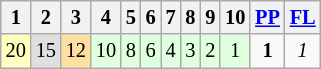<table class="wikitable" style="font-size: 85%;">
<tr>
<th>1</th>
<th>2</th>
<th>3</th>
<th>4</th>
<th>5</th>
<th>6</th>
<th>7</th>
<th>8</th>
<th>9</th>
<th>10</th>
<th><a href='#'>PP</a></th>
<th><a href='#'>FL</a></th>
</tr>
<tr align="center">
<td style="background:#FFFFBF;">20</td>
<td style="background:#DFDFDF;">15</td>
<td style="background:#FFDF9F;">12</td>
<td style="background:#DFFFDF;">10</td>
<td style="background:#DFFFDF;">8</td>
<td style="background:#DFFFDF;">6</td>
<td style="background:#DFFFDF;">4</td>
<td style="background:#DFFFDF;">3</td>
<td style="background:#DFFFDF;">2</td>
<td style="background:#DFFFDF;">1</td>
<td><strong>1</strong></td>
<td><em>1</em></td>
</tr>
</table>
